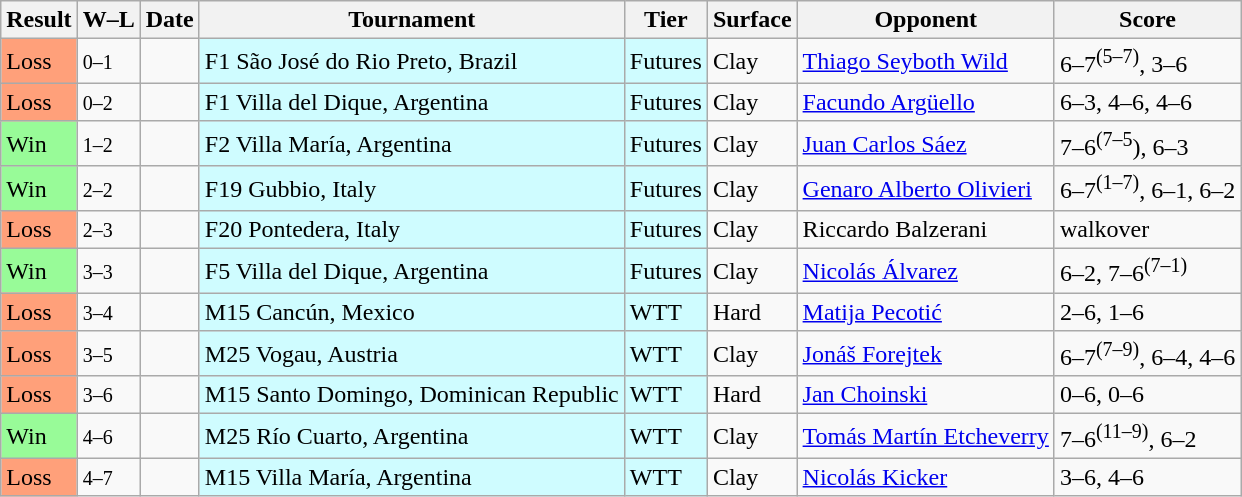<table class="sortable wikitable nowrap">
<tr>
<th>Result</th>
<th class="unsortable">W–L</th>
<th>Date</th>
<th>Tournament</th>
<th>Tier</th>
<th>Surface</th>
<th>Opponent</th>
<th class="unsortable">Score</th>
</tr>
<tr>
<td bgcolor=ffa07a>Loss</td>
<td><small>0–1</small></td>
<td></td>
<td style="background:#cffcff;">F1 São José do Rio Preto, Brazil</td>
<td style="background:#cffcff;">Futures</td>
<td>Clay</td>
<td> <a href='#'>Thiago Seyboth Wild</a></td>
<td>6–7<sup>(5–7)</sup>, 3–6</td>
</tr>
<tr>
<td bgcolor=ffa07a>Loss</td>
<td><small>0–2</small></td>
<td></td>
<td style="background:#cffcff;">F1 Villa del Dique, Argentina</td>
<td style="background:#cffcff;">Futures</td>
<td>Clay</td>
<td> <a href='#'>Facundo Argüello</a></td>
<td>6–3, 4–6, 4–6</td>
</tr>
<tr>
<td bgcolor=98fb98>Win</td>
<td><small>1–2</small></td>
<td></td>
<td style="background:#cffcff;">F2 Villa María, Argentina</td>
<td style="background:#cffcff;">Futures</td>
<td>Clay</td>
<td> <a href='#'>Juan Carlos Sáez</a></td>
<td>7–6<sup>(7–5</sup>), 6–3</td>
</tr>
<tr>
<td bgcolor=98fb98>Win</td>
<td><small>2–2</small></td>
<td></td>
<td style="background:#cffcff;">F19 Gubbio, Italy</td>
<td style="background:#cffcff;">Futures</td>
<td>Clay</td>
<td> <a href='#'>Genaro Alberto Olivieri</a></td>
<td>6–7<sup>(1–7)</sup>, 6–1, 6–2</td>
</tr>
<tr>
<td bgcolor=ffa07a>Loss</td>
<td><small>2–3</small></td>
<td></td>
<td style="background:#cffcff;">F20 Pontedera, Italy</td>
<td style="background:#cffcff;">Futures</td>
<td>Clay</td>
<td> Riccardo Balzerani</td>
<td>walkover</td>
</tr>
<tr>
<td bgcolor=98fb98>Win</td>
<td><small>3–3</small></td>
<td></td>
<td style="background:#cffcff;">F5 Villa del Dique, Argentina</td>
<td style="background:#cffcff;">Futures</td>
<td>Clay</td>
<td> <a href='#'>Nicolás Álvarez</a></td>
<td>6–2, 7–6<sup>(7–1)</sup></td>
</tr>
<tr>
<td bgcolor=ffa07a>Loss</td>
<td><small>3–4</small></td>
<td></td>
<td style="background:#cffcff;">M15 Cancún, Mexico</td>
<td style="background:#cffcff;">WTT</td>
<td>Hard</td>
<td> <a href='#'>Matija Pecotić</a></td>
<td>2–6, 1–6</td>
</tr>
<tr>
<td bgcolor=ffa07a>Loss</td>
<td><small>3–5</small></td>
<td></td>
<td style="background:#cffcff;">M25 Vogau, Austria</td>
<td style="background:#cffcff;">WTT</td>
<td>Clay</td>
<td> <a href='#'>Jonáš Forejtek</a></td>
<td>6–7<sup>(7–9)</sup>, 6–4, 4–6</td>
</tr>
<tr>
<td bgcolor=ffa07a>Loss</td>
<td><small>3–6</small></td>
<td></td>
<td style="background:#cffcff;">M15 Santo Domingo, Dominican Republic</td>
<td style="background:#cffcff;">WTT</td>
<td>Hard</td>
<td> <a href='#'>Jan Choinski</a></td>
<td>0–6, 0–6</td>
</tr>
<tr>
<td bgcolor=98fb98>Win</td>
<td><small>4–6</small></td>
<td></td>
<td style="background:#cffcff;">M25 Río Cuarto, Argentina</td>
<td style="background:#cffcff;">WTT</td>
<td>Clay</td>
<td> <a href='#'>Tomás Martín Etcheverry</a></td>
<td>7–6<sup>(11–9)</sup>, 6–2</td>
</tr>
<tr>
<td bgcolor=ffa07a>Loss</td>
<td><small>4–7</small></td>
<td></td>
<td style="background:#cffcff;">M15 Villa María, Argentina</td>
<td style="background:#cffcff;">WTT</td>
<td>Clay</td>
<td> <a href='#'>Nicolás Kicker</a></td>
<td>3–6, 4–6</td>
</tr>
</table>
